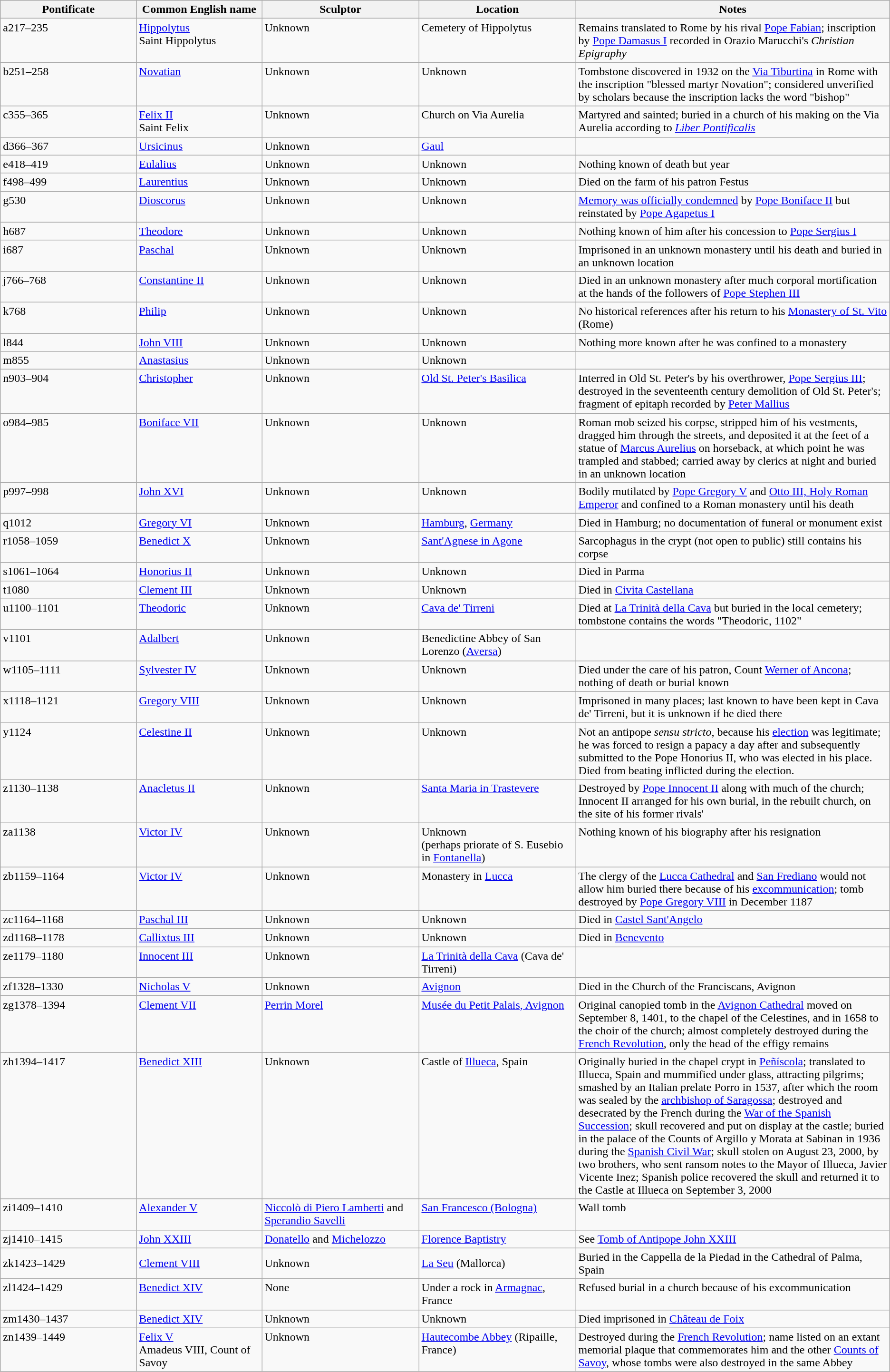<table class="wikitable sortable">
<tr>
<th width="13%">Pontificate</th>
<th width="12%">Common English name</th>
<th width="15%" class="unsortable">Sculptor</th>
<th width="15%" class="unsortable">Location</th>
<th width="30%" class="unsortable">Notes</th>
</tr>
<tr valign="top">
<td><span>a</span>217–235</td>
<td><a href='#'>Hippolytus</a><br>Saint Hippolytus</td>
<td>Unknown</td>
<td>Cemetery of Hippolytus</td>
<td>Remains translated to Rome by his rival <a href='#'>Pope Fabian</a>; inscription by <a href='#'>Pope Damasus I</a> recorded in Orazio Marucchi's <em>Christian Epigraphy</em></td>
</tr>
<tr valign="top">
<td><span>b</span>251–258</td>
<td><a href='#'>Novatian</a></td>
<td>Unknown</td>
<td>Unknown</td>
<td>Tombstone discovered in 1932 on the <a href='#'>Via Tiburtina</a> in Rome with the inscription "blessed martyr Novation"; considered unverified by scholars because the inscription lacks the word "bishop"</td>
</tr>
<tr valign="top">
<td><span>c</span>355–365</td>
<td><a href='#'>Felix II</a><br>Saint Felix</td>
<td>Unknown</td>
<td>Church on Via Aurelia</td>
<td>Martyred and sainted; buried in a church of his making on the Via Aurelia according to <em><a href='#'>Liber Pontificalis</a></em></td>
</tr>
<tr valign="top">
<td><span>d</span>366–367</td>
<td><a href='#'>Ursicinus</a></td>
<td>Unknown</td>
<td><a href='#'>Gaul</a></td>
<td></td>
</tr>
<tr valign="top">
<td><span>e</span>418–419</td>
<td><a href='#'>Eulalius</a></td>
<td>Unknown</td>
<td>Unknown</td>
<td>Nothing known of death but year</td>
</tr>
<tr valign="top">
<td><span>f</span>498–499</td>
<td><a href='#'>Laurentius</a></td>
<td>Unknown</td>
<td>Unknown</td>
<td>Died on the farm of his patron Festus</td>
</tr>
<tr valign="top">
<td><span>g</span>530</td>
<td><a href='#'>Dioscorus</a></td>
<td>Unknown</td>
<td>Unknown</td>
<td><a href='#'>Memory was officially condemned</a> by <a href='#'>Pope Boniface II</a> but reinstated by <a href='#'>Pope Agapetus I</a></td>
</tr>
<tr valign="top">
<td><span>h</span>687</td>
<td><a href='#'>Theodore</a></td>
<td>Unknown</td>
<td>Unknown</td>
<td>Nothing known of him after his concession to <a href='#'>Pope Sergius I</a></td>
</tr>
<tr valign="top">
<td><span>i</span>687</td>
<td><a href='#'>Paschal</a></td>
<td>Unknown</td>
<td>Unknown</td>
<td>Imprisoned in an unknown monastery until his death and buried in an unknown location</td>
</tr>
<tr valign="top">
<td><span>j</span>766–768</td>
<td><a href='#'>Constantine II</a></td>
<td>Unknown</td>
<td>Unknown</td>
<td>Died in an unknown monastery after much corporal mortification at the hands of the followers of <a href='#'>Pope Stephen III</a></td>
</tr>
<tr valign="top">
<td><span>k</span>768</td>
<td><a href='#'>Philip</a></td>
<td>Unknown</td>
<td>Unknown</td>
<td>No historical references after his return to his <a href='#'>Monastery of St. Vito</a> (Rome)</td>
</tr>
<tr valign="top">
<td><span>l</span>844</td>
<td><a href='#'>John VIII</a></td>
<td>Unknown</td>
<td>Unknown</td>
<td>Nothing more known after he was confined to a monastery</td>
</tr>
<tr valign="top">
<td><span>m</span>855</td>
<td><a href='#'>Anastasius</a></td>
<td>Unknown</td>
<td>Unknown</td>
<td></td>
</tr>
<tr valign="top">
<td><span>n</span>903–904</td>
<td><a href='#'>Christopher</a></td>
<td>Unknown</td>
<td><a href='#'>Old St. Peter's Basilica</a></td>
<td>Interred in Old St. Peter's by his overthrower, <a href='#'>Pope Sergius III</a>; destroyed in the seventeenth century demolition of Old St. Peter's; fragment of epitaph recorded by <a href='#'>Peter Mallius</a></td>
</tr>
<tr valign="top">
<td><span>o</span>984–985</td>
<td><a href='#'>Boniface VII</a></td>
<td>Unknown</td>
<td>Unknown</td>
<td>Roman mob seized his corpse, stripped him of his vestments, dragged him through the streets, and deposited it at the feet of a statue of <a href='#'>Marcus Aurelius</a> on horseback, at which point he was trampled and stabbed; carried away by clerics at night and buried in an unknown location</td>
</tr>
<tr valign="top">
<td><span>p</span>997–998</td>
<td><a href='#'>John XVI</a></td>
<td>Unknown</td>
<td>Unknown</td>
<td>Bodily mutilated by <a href='#'>Pope Gregory V</a> and <a href='#'>Otto III, Holy Roman Emperor</a> and confined to a Roman monastery until his death</td>
</tr>
<tr valign="top">
<td><span>q</span>1012</td>
<td><a href='#'>Gregory VI</a></td>
<td>Unknown</td>
<td><a href='#'>Hamburg</a>, <a href='#'>Germany</a></td>
<td>Died in Hamburg; no documentation of funeral or monument exist</td>
</tr>
<tr valign="top">
<td><span>r</span>1058–1059</td>
<td><a href='#'>Benedict X</a></td>
<td>Unknown</td>
<td><a href='#'>Sant'Agnese in Agone</a></td>
<td>Sarcophagus in the crypt (not open to public) still contains his corpse</td>
</tr>
<tr valign="top">
<td><span>s</span>1061–1064</td>
<td><a href='#'>Honorius II</a></td>
<td>Unknown</td>
<td>Unknown</td>
<td>Died in Parma</td>
</tr>
<tr valign="top">
<td><span>t</span>1080</td>
<td><a href='#'>Clement III</a></td>
<td>Unknown</td>
<td>Unknown</td>
<td>Died in <a href='#'>Civita Castellana</a></td>
</tr>
<tr valign="top">
<td><span>u</span>1100–1101</td>
<td><a href='#'>Theodoric</a></td>
<td>Unknown</td>
<td><a href='#'>Cava de' Tirreni</a></td>
<td>Died at <a href='#'>La Trinità della Cava</a> but buried in the local cemetery; tombstone contains the words "Theodoric, 1102"</td>
</tr>
<tr valign="top">
<td><span>v</span>1101</td>
<td><a href='#'>Adalbert</a></td>
<td>Unknown</td>
<td>Benedictine Abbey of San Lorenzo (<a href='#'>Aversa</a>)</td>
<td></td>
</tr>
<tr valign="top">
<td><span>w</span>1105–1111</td>
<td><a href='#'>Sylvester IV</a></td>
<td>Unknown</td>
<td>Unknown</td>
<td>Died under the care of his patron, Count <a href='#'>Werner of Ancona</a>; nothing of death or burial known</td>
</tr>
<tr valign="top">
<td><span>x</span>1118–1121</td>
<td><a href='#'>Gregory VIII</a></td>
<td>Unknown</td>
<td>Unknown</td>
<td>Imprisoned in many places; last known to have been kept in Cava de' Tirreni, but it is unknown if he died there</td>
</tr>
<tr valign="top">
<td><span>y</span>1124</td>
<td><a href='#'>Celestine II</a></td>
<td>Unknown</td>
<td>Unknown</td>
<td>Not an antipope <em>sensu stricto</em>, because his <a href='#'>election</a> was legitimate; he was forced to resign a papacy a day after and subsequently submitted to the Pope Honorius II, who was elected in his place. Died from beating inflicted during the election.</td>
</tr>
<tr valign="top">
<td><span>z</span>1130–1138</td>
<td><a href='#'>Anacletus II</a></td>
<td>Unknown</td>
<td><a href='#'>Santa Maria in Trastevere</a></td>
<td>Destroyed by <a href='#'>Pope Innocent II</a> along with much of the church; Innocent II arranged for his own burial, in the rebuilt church, on the site of his former rivals'</td>
</tr>
<tr valign="top">
<td><span>za</span>1138</td>
<td><a href='#'>Victor IV</a></td>
<td>Unknown</td>
<td>Unknown<br>(perhaps priorate of S. Eusebio in <a href='#'>Fontanella</a>)</td>
<td>Nothing known of his biography after his resignation</td>
</tr>
<tr valign="top">
<td><span>zb</span>1159–1164</td>
<td><a href='#'>Victor IV</a></td>
<td>Unknown</td>
<td>Monastery in <a href='#'>Lucca</a></td>
<td>The clergy of the <a href='#'>Lucca Cathedral</a> and <a href='#'>San Frediano</a> would not allow him buried there because of his <a href='#'>excommunication</a>; tomb destroyed by <a href='#'>Pope Gregory VIII</a> in December 1187</td>
</tr>
<tr valign="top">
<td><span>zc</span>1164–1168</td>
<td><a href='#'>Paschal III</a></td>
<td>Unknown</td>
<td>Unknown</td>
<td>Died in <a href='#'>Castel Sant'Angelo</a></td>
</tr>
<tr valign="top">
<td><span>zd</span>1168–1178</td>
<td><a href='#'>Callixtus III</a></td>
<td>Unknown</td>
<td>Unknown</td>
<td>Died in <a href='#'>Benevento</a></td>
</tr>
<tr valign="top">
<td><span>ze</span>1179–1180</td>
<td><a href='#'>Innocent III</a></td>
<td>Unknown</td>
<td><a href='#'>La Trinità della Cava</a> (Cava de' Tirreni)</td>
<td></td>
</tr>
<tr valign="top">
<td><span>zf</span>1328–1330</td>
<td><a href='#'>Nicholas V</a></td>
<td>Unknown</td>
<td><a href='#'>Avignon</a></td>
<td>Died in the Church of the Franciscans, Avignon</td>
</tr>
<tr valign="top">
<td><span>zg</span>1378–1394</td>
<td><a href='#'>Clement VII</a></td>
<td><a href='#'>Perrin Morel</a></td>
<td><a href='#'>Musée du Petit Palais, Avignon</a></td>
<td>Original canopied tomb in the <a href='#'>Avignon Cathedral</a> moved on September 8, 1401, to the chapel of the Celestines, and in 1658 to the choir of the church; almost completely destroyed during the <a href='#'>French Revolution</a>, only the head of the effigy remains</td>
</tr>
<tr valign="top">
<td><span>zh</span>1394–1417</td>
<td><a href='#'>Benedict XIII</a></td>
<td>Unknown</td>
<td>Castle of <a href='#'>Illueca</a>, Spain</td>
<td>Originally buried in the chapel crypt in <a href='#'>Peñíscola</a>; translated to Illueca, Spain and mummified under glass, attracting pilgrims; smashed by an Italian prelate Porro in 1537, after which the room was sealed by the <a href='#'>archbishop of Saragossa</a>; destroyed and desecrated by the French during the <a href='#'>War of the Spanish Succession</a>; skull recovered and put on display at the castle; buried in the palace of the Counts of Argillo y Morata at Sabinan in 1936 during the <a href='#'>Spanish Civil War</a>; skull stolen on August 23, 2000, by two brothers, who sent ransom notes to the Mayor of Illueca, Javier Vicente Inez; Spanish police recovered the skull and returned it to the Castle at Illueca on September 3, 2000</td>
</tr>
<tr valign="top">
<td><span>zi</span>1409–1410</td>
<td><a href='#'>Alexander V</a></td>
<td><a href='#'>Niccolò di Piero Lamberti</a> and <a href='#'>Sperandio Savelli</a></td>
<td><a href='#'>San Francesco (Bologna)</a></td>
<td>Wall tomb</td>
</tr>
<tr valign="top">
<td><span>zj</span>1410–1415</td>
<td><a href='#'>John XXIII</a></td>
<td><a href='#'>Donatello</a> and <a href='#'>Michelozzo</a></td>
<td><a href='#'>Florence Baptistry</a></td>
<td>See <a href='#'>Tomb of Antipope John XXIII</a></td>
</tr>
<tr>
<td><span>zk</span>1423–1429</td>
<td><a href='#'>Clement VIII</a></td>
<td>Unknown</td>
<td><a href='#'>La Seu</a> (Mallorca)</td>
<td>Buried in the Cappella de la Piedad in the Cathedral of Palma, Spain</td>
</tr>
<tr valign="top">
<td><span>zl</span>1424–1429</td>
<td><a href='#'>Benedict XIV</a></td>
<td>None</td>
<td>Under a rock in <a href='#'>Armagnac</a>, France</td>
<td>Refused burial in a church because of his excommunication</td>
</tr>
<tr valign="top">
<td><span>zm</span>1430–1437</td>
<td><a href='#'>Benedict XIV</a></td>
<td>Unknown</td>
<td>Unknown</td>
<td>Died imprisoned in <a href='#'>Château de Foix</a></td>
</tr>
<tr valign="top">
<td><span>zn</span>1439–1449</td>
<td><a href='#'>Felix V</a><br>Amadeus VIII, Count of Savoy</td>
<td>Unknown</td>
<td><a href='#'>Hautecombe Abbey</a> (Ripaille, France)</td>
<td>Destroyed during the <a href='#'>French Revolution</a>; name listed on an extant memorial plaque that commemorates him and the other <a href='#'>Counts of Savoy</a>, whose tombs were also destroyed in the same Abbey</td>
</tr>
</table>
